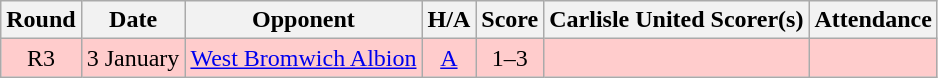<table class="wikitable" style="text-align:center">
<tr>
<th>Round</th>
<th>Date</th>
<th>Opponent</th>
<th>H/A</th>
<th>Score</th>
<th>Carlisle United Scorer(s)</th>
<th>Attendance</th>
</tr>
<tr bgcolor=#FFCCCC>
<td>R3</td>
<td align=left>3 January</td>
<td align=left><a href='#'>West Bromwich Albion</a></td>
<td><a href='#'>A</a></td>
<td>1–3</td>
<td align=left></td>
<td></td>
</tr>
</table>
